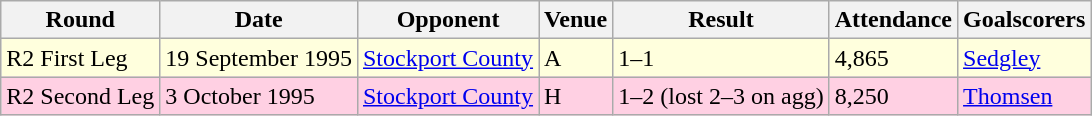<table class="wikitable">
<tr>
<th>Round</th>
<th>Date</th>
<th>Opponent</th>
<th>Venue</th>
<th>Result</th>
<th>Attendance</th>
<th>Goalscorers</th>
</tr>
<tr style="background-color: #ffffdd;">
<td>R2 First Leg</td>
<td>19 September 1995</td>
<td><a href='#'>Stockport County</a></td>
<td>A</td>
<td>1–1</td>
<td>4,865</td>
<td><a href='#'>Sedgley</a></td>
</tr>
<tr style="background-color: #ffd0e3;">
<td>R2 Second Leg</td>
<td>3 October 1995</td>
<td><a href='#'>Stockport County</a></td>
<td>H</td>
<td>1–2 (lost 2–3 on agg)</td>
<td>8,250</td>
<td><a href='#'>Thomsen</a></td>
</tr>
</table>
